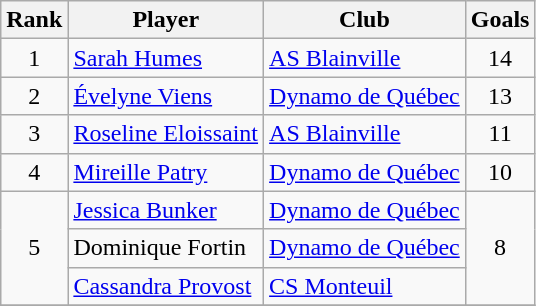<table class="wikitable">
<tr>
<th>Rank</th>
<th>Player</th>
<th>Club</th>
<th>Goals</th>
</tr>
<tr>
<td align=center>1</td>
<td><a href='#'>Sarah Humes</a></td>
<td><a href='#'>AS Blainville</a></td>
<td align=center>14</td>
</tr>
<tr>
<td align=center>2</td>
<td><a href='#'>Évelyne Viens</a></td>
<td><a href='#'>Dynamo de Québec</a></td>
<td align=center>13</td>
</tr>
<tr>
<td align=center>3</td>
<td><a href='#'>Roseline Eloissaint</a></td>
<td><a href='#'>AS Blainville</a></td>
<td align=center>11</td>
</tr>
<tr>
<td align=center>4</td>
<td><a href='#'>Mireille Patry</a></td>
<td><a href='#'>Dynamo de Québec</a></td>
<td align=center>10</td>
</tr>
<tr>
<td rowspan="3" align=center>5</td>
<td><a href='#'>Jessica Bunker</a></td>
<td><a href='#'>Dynamo de Québec</a></td>
<td rowspan="3" align=center>8</td>
</tr>
<tr>
<td>Dominique Fortin</td>
<td><a href='#'>Dynamo de Québec</a></td>
</tr>
<tr>
<td><a href='#'>Cassandra Provost</a></td>
<td><a href='#'>CS Monteuil</a></td>
</tr>
<tr>
</tr>
</table>
